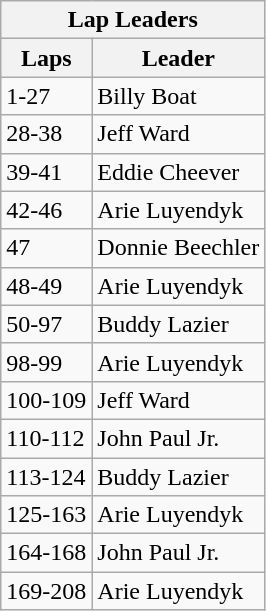<table class="wikitable">
<tr>
<th colspan=2>Lap Leaders</th>
</tr>
<tr>
<th>Laps</th>
<th>Leader</th>
</tr>
<tr>
<td>1-27</td>
<td>Billy Boat</td>
</tr>
<tr>
<td>28-38</td>
<td>Jeff Ward</td>
</tr>
<tr>
<td>39-41</td>
<td>Eddie Cheever</td>
</tr>
<tr>
<td>42-46</td>
<td>Arie Luyendyk</td>
</tr>
<tr>
<td>47</td>
<td>Donnie Beechler</td>
</tr>
<tr>
<td>48-49</td>
<td>Arie Luyendyk</td>
</tr>
<tr>
<td>50-97</td>
<td>Buddy Lazier</td>
</tr>
<tr>
<td>98-99</td>
<td>Arie Luyendyk</td>
</tr>
<tr>
<td>100-109</td>
<td>Jeff Ward</td>
</tr>
<tr>
<td>110-112</td>
<td>John Paul Jr.</td>
</tr>
<tr>
<td>113-124</td>
<td>Buddy Lazier</td>
</tr>
<tr>
<td>125-163</td>
<td>Arie Luyendyk</td>
</tr>
<tr>
<td>164-168</td>
<td>John Paul Jr.</td>
</tr>
<tr>
<td>169-208</td>
<td>Arie Luyendyk</td>
</tr>
</table>
